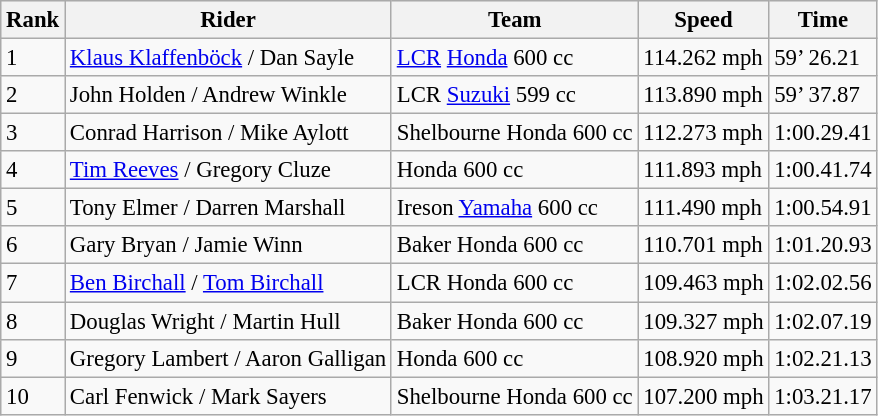<table class="wikitable" style="font-size: 95%;">
<tr style="background:#efefef;">
<th>Rank</th>
<th>Rider</th>
<th>Team</th>
<th>Speed</th>
<th>Time</th>
</tr>
<tr>
<td>1</td>
<td> <a href='#'>Klaus Klaffenböck</a> /  Dan Sayle</td>
<td><a href='#'>LCR</a> <a href='#'>Honda</a> 600 cc</td>
<td>114.262 mph</td>
<td>59’ 26.21</td>
</tr>
<tr>
<td>2</td>
<td> John Holden /  Andrew Winkle</td>
<td>LCR <a href='#'>Suzuki</a> 599 cc</td>
<td>113.890 mph</td>
<td>59’ 37.87</td>
</tr>
<tr>
<td>3</td>
<td> Conrad Harrison /  Mike Aylott</td>
<td>Shelbourne Honda 600 cc</td>
<td>112.273 mph</td>
<td>1:00.29.41</td>
</tr>
<tr>
<td>4</td>
<td> <a href='#'>Tim Reeves</a> /  Gregory Cluze</td>
<td>Honda 600 cc</td>
<td>111.893 mph</td>
<td>1:00.41.74</td>
</tr>
<tr>
<td>5</td>
<td> Tony Elmer /  Darren Marshall</td>
<td>Ireson <a href='#'>Yamaha</a> 600 cc</td>
<td>111.490 mph</td>
<td>1:00.54.91</td>
</tr>
<tr>
<td>6</td>
<td> Gary Bryan /  Jamie Winn</td>
<td>Baker Honda 600 cc</td>
<td>110.701 mph</td>
<td>1:01.20.93</td>
</tr>
<tr>
<td>7</td>
<td> <a href='#'>Ben Birchall</a> /  <a href='#'>Tom Birchall</a></td>
<td>LCR Honda 600 cc</td>
<td>109.463 mph</td>
<td>1:02.02.56</td>
</tr>
<tr>
<td>8</td>
<td> Douglas Wright /  Martin Hull</td>
<td>Baker Honda 600 cc</td>
<td>109.327 mph</td>
<td>1:02.07.19</td>
</tr>
<tr>
<td>9</td>
<td> Gregory Lambert /  Aaron Galligan</td>
<td>Honda 600 cc</td>
<td>108.920 mph</td>
<td>1:02.21.13</td>
</tr>
<tr>
<td>10</td>
<td> Carl Fenwick /  Mark Sayers</td>
<td>Shelbourne Honda 600 cc</td>
<td>107.200 mph</td>
<td>1:03.21.17</td>
</tr>
</table>
